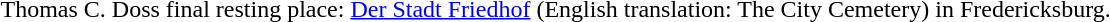<table>
<tr valign="top">
<td><br>Thomas C. Doss final resting place:  <a href='#'>Der Stadt Friedhof</a>  (English translation: The City Cemetery) in Fredericksburg.</td>
</tr>
</table>
